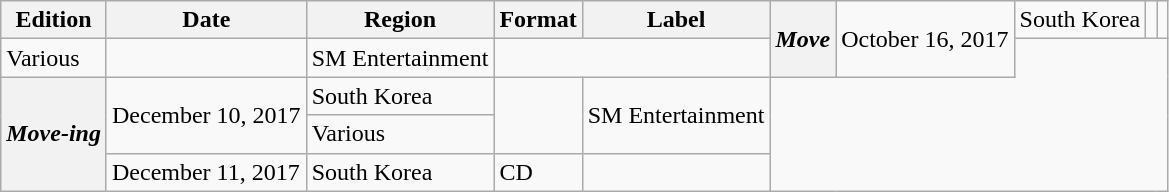<table class="wikitable plainrowheaders">
<tr>
<th>Edition</th>
<th>Date</th>
<th>Region</th>
<th>Format</th>
<th>Label</th>
<th scope="row" rowspan="2"><em>Move</em></th>
<td rowspan="2">October 16, 2017</td>
<td>South Korea</td>
<td></td>
<td></td>
</tr>
<tr>
<td>Various</td>
<td></td>
<td>SM Entertainment</td>
</tr>
<tr>
<th rowspan="3" scope="row"><em>Move-ing</em></th>
<td rowspan="2">December 10, 2017</td>
<td>South Korea</td>
<td rowspan="2"></td>
<td rowspan="2">SM Entertainment</td>
</tr>
<tr>
<td>Various</td>
</tr>
<tr>
<td>December 11, 2017</td>
<td>South Korea</td>
<td>CD</td>
<td></td>
</tr>
</table>
